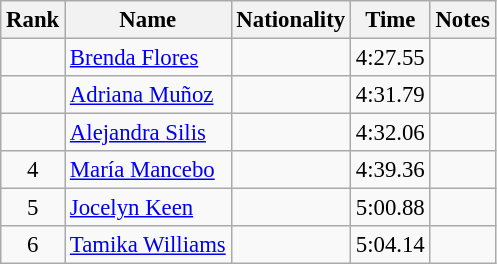<table class="wikitable sortable" style="text-align:center;font-size:95%">
<tr>
<th>Rank</th>
<th>Name</th>
<th>Nationality</th>
<th>Time</th>
<th>Notes</th>
</tr>
<tr>
<td></td>
<td align=left><a href='#'>Brenda Flores</a></td>
<td align=left></td>
<td>4:27.55</td>
<td></td>
</tr>
<tr>
<td></td>
<td align=left><a href='#'>Adriana Muñoz</a></td>
<td align=left></td>
<td>4:31.79</td>
<td></td>
</tr>
<tr>
<td></td>
<td align=left><a href='#'>Alejandra Silis</a></td>
<td align=left></td>
<td>4:32.06</td>
<td></td>
</tr>
<tr>
<td>4</td>
<td align=left><a href='#'>María Mancebo</a></td>
<td align=left></td>
<td>4:39.36</td>
<td></td>
</tr>
<tr>
<td>5</td>
<td align=left><a href='#'>Jocelyn Keen</a></td>
<td align=left></td>
<td>5:00.88</td>
<td></td>
</tr>
<tr>
<td>6</td>
<td align=left><a href='#'>Tamika Williams</a></td>
<td align=left></td>
<td>5:04.14</td>
<td></td>
</tr>
</table>
